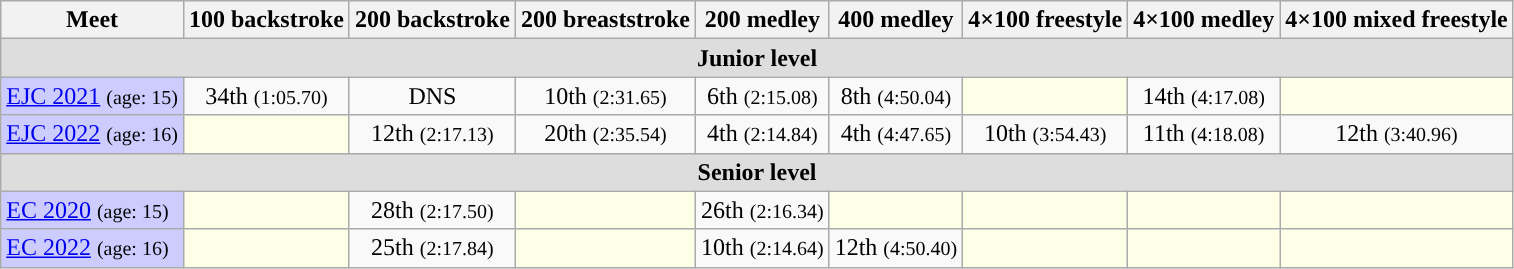<table class="sortable wikitable">
<tr>
<th>Meet</th>
<th class="unsortable">100 backstroke</th>
<th class="unsortable">200 backstroke</th>
<th class="unsortable">200 breaststroke</th>
<th class="unsortable">200 medley</th>
<th class="unsortable">400 medley</th>
<th class="unsortable">4×100 freestyle</th>
<th class="unsortable">4×100 medley</th>
<th class="unsortable">4×100 mixed freestyle</th>
</tr>
<tr bgcolor="#DDDDDD">
<td colspan="9" align="center"><strong>Junior level</strong></td>
</tr>
<tr>
<td style="background:#ccccff"><a href='#'>EJC 2021</a> <small>(age: 15)</small></td>
<td align="center">34th <small>(1:05.70)</small></td>
<td align="center">DNS</td>
<td align="center">10th <small>(2:31.65)</small></td>
<td align="center">6th <small>(2:15.08)</small></td>
<td align="center">8th <small>(4:50.04)</small></td>
<td style="background:#fdffe7"></td>
<td align="center">14th <small>(4:17.08)</small></td>
<td style="background:#fdffe7"></td>
</tr>
<tr>
<td style="background:#ccccff"><a href='#'>EJC 2022</a> <small>(age: 16)</small></td>
<td style="background:#fdffe7"></td>
<td align="center">12th <small>(2:17.13)</small></td>
<td align="center">20th <small>(2:35.54)</small></td>
<td align="center">4th <small>(2:14.84)</small></td>
<td align="center">4th <small>(4:47.65)</small></td>
<td align="center">10th <small>(3:54.43)</small></td>
<td align="center">11th <small>(4:18.08)</small></td>
<td align="center">12th <small>(3:40.96)</small></td>
</tr>
<tr bgcolor="#DDDDDD">
<td colspan="9" align="center"><strong>Senior level</strong></td>
</tr>
<tr>
<td style="background:#ccccff"><a href='#'>EC 2020</a> <small>(age: 15)</small></td>
<td style="background:#fdffe7"></td>
<td align="center">28th <small>(2:17.50)</small></td>
<td style="background:#fdffe7"></td>
<td align="center">26th <small>(2:16.34)</small></td>
<td style="background:#fdffe7"></td>
<td style="background:#fdffe7"></td>
<td style="background:#fdffe7"></td>
<td style="background:#fdffe7"></td>
</tr>
<tr>
<td style="background:#ccccff"><a href='#'>EC 2022</a> <small>(age: 16)</small></td>
<td style="background:#fdffe7"></td>
<td align="center">25th <small>(2:17.84)</small></td>
<td style="background:#fdffe7"></td>
<td align="center">10th <small>(2:14.64)</small></td>
<td align="center">12th <small>(4:50.40)</small></td>
<td style="background:#fdffe7"></td>
<td style="background:#fdffe7"></td>
<td style="background:#fdffe7"></td>
</tr>
</table>
